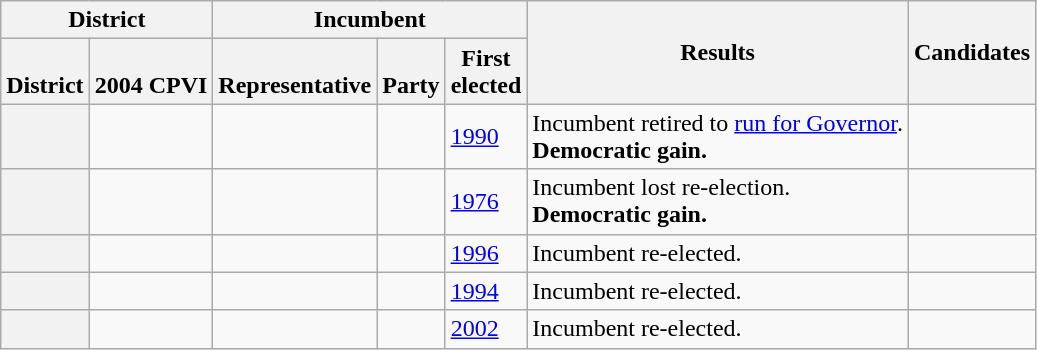<table class="wikitable sortable">
<tr>
<th colspan=2>District</th>
<th colspan=3>Incumbent</th>
<th rowspan=2>Results</th>
<th rowspan=2>Candidates</th>
</tr>
<tr valign=bottom>
<th>District</th>
<th>2004 CPVI</th>
<th>Representative</th>
<th>Party</th>
<th>First<br>elected</th>
</tr>
<tr>
<th></th>
<td></td>
<td></td>
<td></td>
<td><a href='#'>1990</a></td>
<td>Incumbent retired to <a href='#'>run for Governor</a>.<br><strong>Democratic gain.</strong></td>
<td nowrap></td>
</tr>
<tr>
<th></th>
<td></td>
<td></td>
<td></td>
<td><a href='#'>1976</a></td>
<td>Incumbent lost re-election.<br><strong>Democratic gain.</strong></td>
<td nowrap></td>
</tr>
<tr>
<th></th>
<td></td>
<td></td>
<td></td>
<td><a href='#'>1996</a></td>
<td>Incumbent re-elected.</td>
<td nowrap></td>
</tr>
<tr>
<th></th>
<td></td>
<td></td>
<td></td>
<td><a href='#'>1994</a></td>
<td>Incumbent re-elected.</td>
<td nowrap></td>
</tr>
<tr>
<th></th>
<td></td>
<td></td>
<td></td>
<td><a href='#'>2002</a></td>
<td>Incumbent re-elected.</td>
<td nowrap></td>
</tr>
</table>
